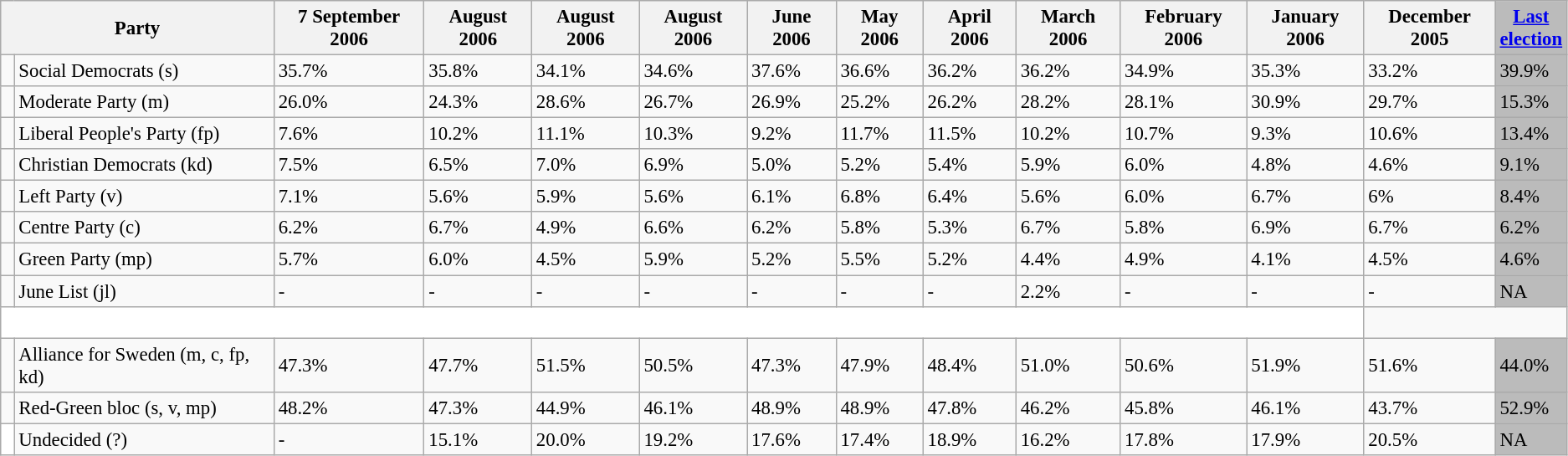<table class="wikitable" style="font-size: 95%">
<tr>
<th colspan=2>Party</th>
<th>7 September 2006</th>
<th>August 2006</th>
<th>August 2006</th>
<th>August 2006</th>
<th>June 2006</th>
<th>May 2006</th>
<th>April 2006</th>
<th>March 2006</th>
<th>February 2006</th>
<th>January 2006</th>
<th>December 2005</th>
<td style="background:#bbb; text-align:center;"><strong><a href='#'>Last<br>election</a></strong></td>
</tr>
<tr>
<td bgcolor=> </td>
<td>Social Democrats (s)</td>
<td>35.7%</td>
<td>35.8%</td>
<td>34.1%</td>
<td>34.6%</td>
<td>37.6%</td>
<td>36.6%</td>
<td>36.2%</td>
<td>36.2%</td>
<td>34.9%</td>
<td>35.3%</td>
<td>33.2%</td>
<td style="background:#bbb;">39.9%</td>
</tr>
<tr>
<td bgcolor=> </td>
<td>Moderate Party (m)</td>
<td>26.0%</td>
<td>24.3%</td>
<td>28.6%</td>
<td>26.7%</td>
<td>26.9%</td>
<td>25.2%</td>
<td>26.2%</td>
<td>28.2%</td>
<td>28.1%</td>
<td>30.9%</td>
<td>29.7%</td>
<td style="background:#bbb;">15.3%</td>
</tr>
<tr>
<td bgcolor=> </td>
<td>Liberal People's Party (fp)</td>
<td>7.6%</td>
<td>10.2%</td>
<td>11.1%</td>
<td>10.3%</td>
<td>9.2%</td>
<td>11.7%</td>
<td>11.5%</td>
<td>10.2%</td>
<td>10.7%</td>
<td>9.3%</td>
<td>10.6%</td>
<td style="background:#bbb;">13.4%</td>
</tr>
<tr>
<td bgcolor=> </td>
<td>Christian Democrats (kd)</td>
<td>7.5%</td>
<td>6.5%</td>
<td>7.0%</td>
<td>6.9%</td>
<td>5.0%</td>
<td>5.2%</td>
<td>5.4%</td>
<td>5.9%</td>
<td>6.0%</td>
<td>4.8%</td>
<td>4.6%</td>
<td style="background:#bbb;">9.1%</td>
</tr>
<tr>
<td bgcolor=> </td>
<td>Left Party (v)</td>
<td>7.1%</td>
<td>5.6%</td>
<td>5.9%</td>
<td>5.6%</td>
<td>6.1%</td>
<td>6.8%</td>
<td>6.4%</td>
<td>5.6%</td>
<td>6.0%</td>
<td>6.7%</td>
<td>6%</td>
<td style="background:#bbb;">8.4%</td>
</tr>
<tr>
<td bgcolor=> </td>
<td>Centre Party (c)</td>
<td>6.2%</td>
<td>6.7%</td>
<td>4.9%</td>
<td>6.6%</td>
<td>6.2%</td>
<td>5.8%</td>
<td>5.3%</td>
<td>6.7%</td>
<td>5.8%</td>
<td>6.9%</td>
<td>6.7%</td>
<td style="background:#bbb;">6.2%</td>
</tr>
<tr>
<td bgcolor=> </td>
<td>Green Party (mp)</td>
<td>5.7%</td>
<td>6.0%</td>
<td>4.5%</td>
<td>5.9%</td>
<td>5.2%</td>
<td>5.5%</td>
<td>5.2%</td>
<td>4.4%</td>
<td>4.9%</td>
<td>4.1%</td>
<td>4.5%</td>
<td style="background:#bbb;">4.6%</td>
</tr>
<tr>
<td bgcolor=> </td>
<td>June List (jl)</td>
<td>-</td>
<td>-</td>
<td>-</td>
<td>-</td>
<td>-</td>
<td>-</td>
<td>-</td>
<td>2.2%</td>
<td>-</td>
<td>-</td>
<td>-</td>
<td style="background:#bbb;">NA</td>
</tr>
<tr style="background:white;">
<td colspan=12> </td>
</tr>
<tr>
<td bgcolor=> </td>
<td>Alliance for Sweden (m, c, fp, kd)</td>
<td>47.3%</td>
<td>47.7%</td>
<td>51.5%</td>
<td>50.5%</td>
<td>47.3%</td>
<td>47.9%</td>
<td>48.4%</td>
<td>51.0%</td>
<td>50.6%</td>
<td>51.9%</td>
<td>51.6%</td>
<td style="background:#bbb;">44.0%</td>
</tr>
<tr>
<td bgcolor=> </td>
<td>Red-Green bloc (s, v, mp)</td>
<td>48.2%</td>
<td>47.3%</td>
<td>44.9%</td>
<td>46.1%</td>
<td>48.9%</td>
<td>48.9%</td>
<td>47.8%</td>
<td>46.2%</td>
<td>45.8%</td>
<td>46.1%</td>
<td>43.7%</td>
<td style="background:#bbb;">52.9%</td>
</tr>
<tr>
<td bgcolor=white> </td>
<td>Undecided (?)</td>
<td>-</td>
<td>15.1%</td>
<td>20.0%</td>
<td>19.2%</td>
<td>17.6%</td>
<td>17.4%</td>
<td>18.9%</td>
<td>16.2%</td>
<td>17.8%</td>
<td>17.9%</td>
<td>20.5%</td>
<td style="background:#bbb;">NA</td>
</tr>
</table>
